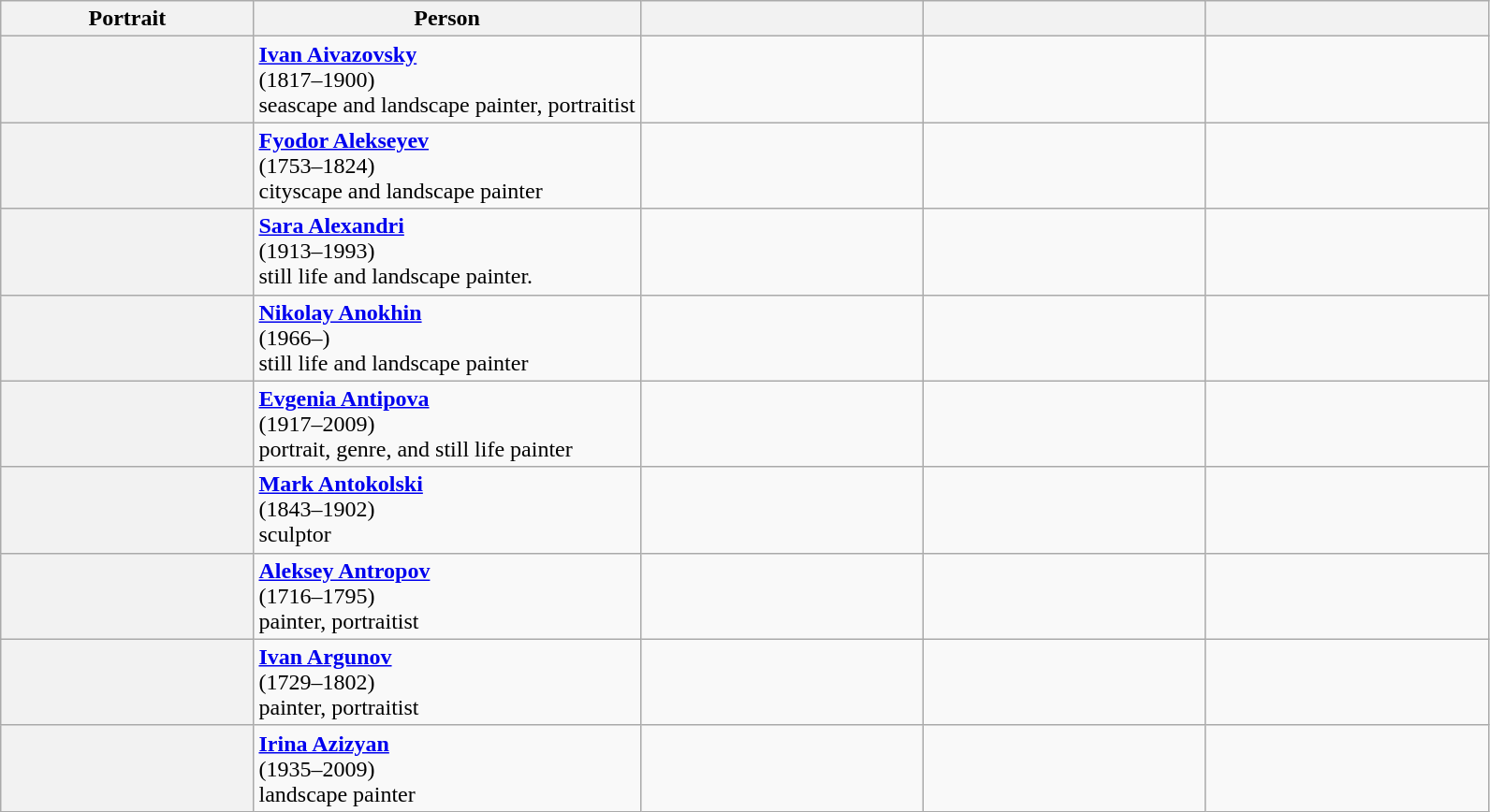<table class="wikitable">
<tr ">
<th scope="col" style="width:17%;">Portrait</th>
<th scope="col" style="width:26%;">Person</th>
<th scope="col" style="width:19%;"></th>
<th scope="col" style="width:19%;"></th>
<th scope="col" style="width:19%;"></th>
</tr>
<tr>
<th scope="row" style="text-align:center;"></th>
<td><strong><a href='#'>Ivan Aivazovsky</a></strong><br>(1817–1900) <br>seascape and landscape painter, portraitist</td>
<td></td>
<td></td>
<td></td>
</tr>
<tr>
<th scope="row" style="text-align:center;"></th>
<td><strong><a href='#'>Fyodor Alekseyev</a></strong> <br>(1753–1824) <br>cityscape and landscape painter</td>
<td></td>
<td></td>
<td></td>
</tr>
<tr>
<th scope="row" style="text-align:center;"></th>
<td><strong><a href='#'>Sara Alexandri</a></strong><br>(1913–1993) <br> still life and landscape painter.</td>
<td></td>
<td></td>
<td></td>
</tr>
<tr>
<th scope="row" style="text-align:center;"></th>
<td><strong><a href='#'>Nikolay Anokhin</a></strong> <br>(1966–)<br>  still life and landscape painter</td>
<td></td>
<td></td>
<td></td>
</tr>
<tr>
<th scope="row" style="text-align:center;"></th>
<td><strong><a href='#'>Evgenia Antipova</a></strong> <br>(1917–2009)<br> portrait, genre, and still life painter</td>
<td></td>
<td></td>
<td></td>
</tr>
<tr>
<th scope="row" style="text-align:center;"></th>
<td><strong><a href='#'>Mark Antokolski</a></strong> <br>(1843–1902)<br>sculptor<br></td>
<td></td>
<td></td>
<td></td>
</tr>
<tr>
<th scope="row" style="text-align:center;"></th>
<td><strong><a href='#'>Aleksey Antropov</a></strong> <br>(1716–1795)<br> painter, portraitist<br></td>
<td></td>
<td></td>
<td></td>
</tr>
<tr>
<th scope="row" style="text-align:center;"></th>
<td><strong><a href='#'>Ivan Argunov</a></strong><br> (1729–1802)<br>painter, portraitist<br></td>
<td></td>
<td></td>
<td></td>
</tr>
<tr>
<th scope="row" style="text-align:center;"></th>
<td><strong><a href='#'>Irina Azizyan</a></strong> <br>(1935–2009)<br> landscape painter</td>
<td></td>
<td></td>
<td></td>
</tr>
</table>
